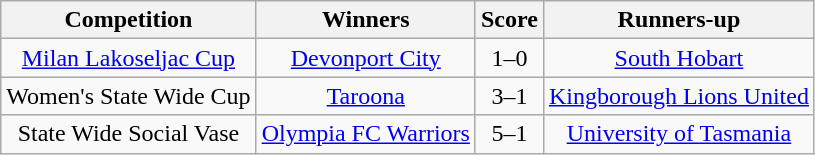<table class="wikitable" style="text-align:center">
<tr>
<th>Competition</th>
<th>Winners</th>
<th>Score</th>
<th>Runners-up</th>
</tr>
<tr>
<td><a href='#'>Milan Lakoseljac Cup</a></td>
<td><a href='#'>Devonport City</a></td>
<td>1–0</td>
<td><a href='#'>South Hobart</a></td>
</tr>
<tr>
<td>Women's State Wide Cup</td>
<td><a href='#'>Taroona</a></td>
<td>3–1</td>
<td><a href='#'>Kingborough Lions United</a></td>
</tr>
<tr>
<td>State Wide Social Vase</td>
<td><a href='#'>Olympia FC Warriors</a></td>
<td>5–1</td>
<td><a href='#'>University of Tasmania</a></td>
</tr>
</table>
